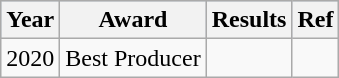<table class="wikitable">
<tr style="background:#b0c4de; text-align:center;">
<th>Year</th>
<th>Award</th>
<th>Results</th>
<th>Ref</th>
</tr>
<tr>
<td>2020</td>
<td>Best Producer</td>
<td></td>
<td></td>
</tr>
</table>
